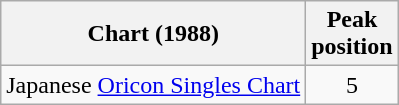<table class="wikitable">
<tr>
<th>Chart (1988)</th>
<th>Peak<br>position</th>
</tr>
<tr>
<td>Japanese <a href='#'>Oricon Singles Chart</a></td>
<td align="center">5</td>
</tr>
</table>
